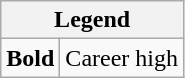<table class="wikitable mw-collapsible mw-collapsed">
<tr>
<th colspan="2">Legend</th>
</tr>
<tr>
<td><strong>Bold</strong></td>
<td>Career high</td>
</tr>
</table>
